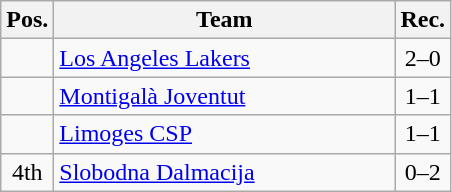<table class="wikitable" style="text-align:center">
<tr>
<th width=25>Pos.</th>
<th width=220>Team</th>
<th width=25>Rec.</th>
</tr>
<tr>
<td></td>
<td align=left> <a href='#'>Los Angeles Lakers</a></td>
<td>2–0</td>
</tr>
<tr>
<td></td>
<td align=left> <a href='#'>Montigalà Joventut</a></td>
<td>1–1</td>
</tr>
<tr>
<td></td>
<td align=left> <a href='#'>Limoges CSP</a></td>
<td>1–1</td>
</tr>
<tr>
<td>4th</td>
<td align=left> <a href='#'>Slobodna Dalmacija</a></td>
<td>0–2</td>
</tr>
</table>
